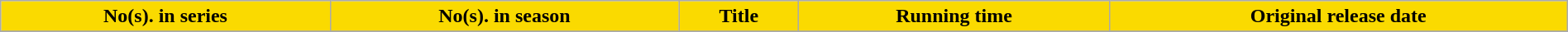<table class="wikitable plainrowheaders" width="100%" style="margin-right: 0;">
<tr>
<th style="background-color: #fada00; color: #000000;">No(s). in series</th>
<th style="background-color: #fada00; color: #000000;">No(s). in season</th>
<th style="background-color: #fada00; color: #000000;">Title</th>
<th style="background-color: #fada00; color: #000000;">Running time</th>
<th style="background-color: #fada00; color: #000000;">Original release date</th>
</tr>
<tr>
</tr>
</table>
